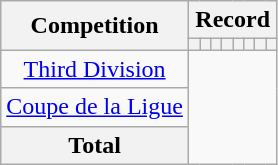<table class="wikitable" style="text-align: center">
<tr>
<th rowspan=2>Competition</th>
<th colspan=8>Record</th>
</tr>
<tr>
<th></th>
<th></th>
<th></th>
<th></th>
<th></th>
<th></th>
<th></th>
<th></th>
</tr>
<tr>
<td><a href='#'>Third Division</a><br></td>
</tr>
<tr>
<td><a href='#'>Coupe de la Ligue</a><br></td>
</tr>
<tr>
<th>Total<br></th>
</tr>
</table>
